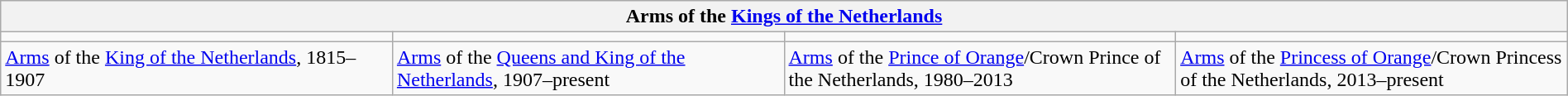<table class="wikitable" width="100%">
<tr>
<th align=center colspan=4>Arms of the <a href='#'>Kings of the Netherlands</a></th>
</tr>
<tr>
<td align=center width="25%"></td>
<td align=center width="25%"></td>
<td align=center width="25%"></td>
<td align=center width="25%"></td>
</tr>
<tr>
<td><a href='#'>Arms</a> of the <a href='#'>King of the Netherlands</a>, 1815–1907</td>
<td><a href='#'>Arms</a> of the <a href='#'>Queens and King of the Netherlands</a>, 1907–present</td>
<td><a href='#'>Arms</a> of the <a href='#'>Prince of Orange</a>/Crown Prince of the Netherlands, 1980–2013</td>
<td><a href='#'>Arms</a> of the <a href='#'>Princess of Orange</a>/Crown Princess of the Netherlands, 2013–present</td>
</tr>
</table>
